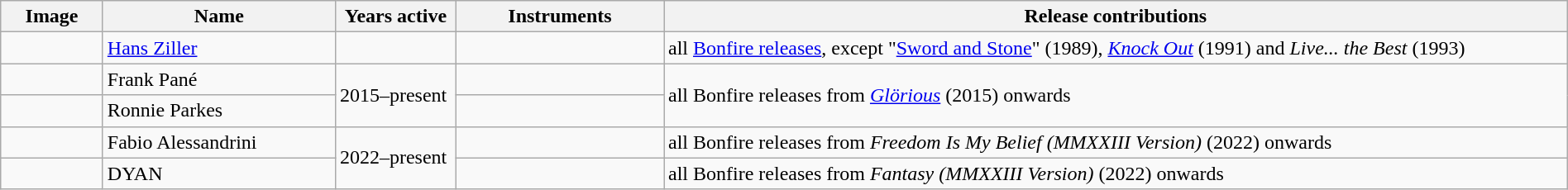<table class="wikitable" border="1" width=100%>
<tr>
<th width="75">Image</th>
<th width="180">Name</th>
<th width="90">Years active</th>
<th width="160">Instruments</th>
<th>Release contributions</th>
</tr>
<tr>
<td></td>
<td><a href='#'>Hans Ziller</a></td>
<td></td>
<td></td>
<td>all <a href='#'>Bonfire releases</a>, except "<a href='#'>Sword and Stone</a>" (1989), <em><a href='#'>Knock Out</a></em> (1991) and <em>Live... the Best</em> (1993)</td>
</tr>
<tr>
<td></td>
<td>Frank Pané</td>
<td rowspan="2">2015–present</td>
<td></td>
<td rowspan="2">all Bonfire releases from <em><a href='#'>Glörious</a></em> (2015) onwards</td>
</tr>
<tr>
<td></td>
<td>Ronnie Parkes</td>
<td></td>
</tr>
<tr>
<td></td>
<td>Fabio Alessandrini</td>
<td rowspan="2">2022–present</td>
<td></td>
<td>all Bonfire releases from <em>Freedom Is My Belief (MMXXIII Version)</em> (2022) onwards</td>
</tr>
<tr>
<td></td>
<td>DYAN</td>
<td></td>
<td>all Bonfire releases from <em>Fantasy (MMXXIII Version)</em> (2022) onwards</td>
</tr>
</table>
